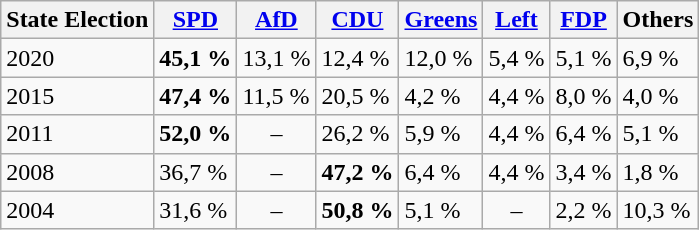<table class="wikitable zebra">
<tr class="hintergrundfarbe5">
<th>State Election</th>
<th><a href='#'>SPD</a></th>
<th><a href='#'>AfD</a></th>
<th><a href='#'>CDU</a></th>
<th><a href='#'>Greens</a></th>
<th><a href='#'>Left</a></th>
<th><a href='#'>FDP</a></th>
<th>Others</th>
</tr>
<tr>
<td>2020</td>
<td><strong>45,1 %</strong></td>
<td>13,1 %</td>
<td>12,4 %</td>
<td>12,0 %</td>
<td>5,4 %</td>
<td>5,1 %</td>
<td>6,9 %</td>
</tr>
<tr>
<td>2015</td>
<td><strong>47,4 %</strong></td>
<td>11,5 %</td>
<td>20,5 %</td>
<td>4,2 %</td>
<td>4,4 %</td>
<td>8,0 %</td>
<td>4,0 %</td>
</tr>
<tr>
<td>2011</td>
<td><strong>52,0 %</strong></td>
<td align="center">–</td>
<td>26,2 %</td>
<td>5,9 %</td>
<td>4,4 %</td>
<td>6,4 %</td>
<td>5,1 %</td>
</tr>
<tr>
<td>2008</td>
<td>36,7 %</td>
<td align="center">–</td>
<td><strong>47,2 %</strong></td>
<td>6,4 %</td>
<td>4,4 %</td>
<td>3,4 %</td>
<td>1,8 %</td>
</tr>
<tr>
<td>2004</td>
<td>31,6 %</td>
<td align="center">–</td>
<td><strong>50,8 %</strong></td>
<td>5,1 %</td>
<td align="center">–</td>
<td>2,2 %</td>
<td>10,3 %</td>
</tr>
</table>
